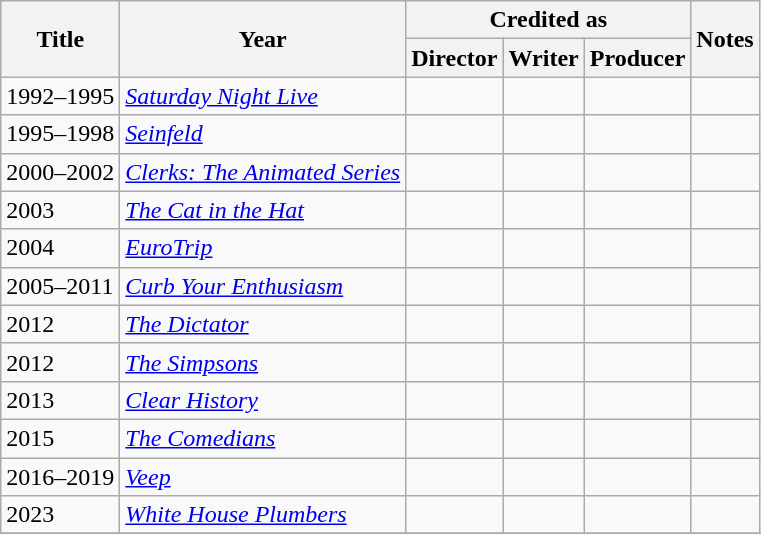<table class="wikitable sortable plainrowheaders">
<tr>
<th rowspan="2" scope="col">Title</th>
<th rowspan="2" scope="col">Year</th>
<th colspan="3" scope="col">Credited as</th>
<th rowspan="2" scope="col" class="unsortable">Notes</th>
</tr>
<tr>
<th>Director</th>
<th>Writer</th>
<th>Producer</th>
</tr>
<tr>
<td>1992–1995</td>
<td><em><a href='#'>Saturday Night Live</a></em></td>
<td></td>
<td></td>
<td></td>
<td></td>
</tr>
<tr>
<td>1995–1998</td>
<td><em><a href='#'>Seinfeld</a></em></td>
<td></td>
<td></td>
<td></td>
<td></td>
</tr>
<tr>
<td>2000–2002</td>
<td><em><a href='#'>Clerks: The Animated Series</a></em></td>
<td></td>
<td></td>
<td></td>
<td></td>
</tr>
<tr>
<td>2003</td>
<td><em><a href='#'>The Cat in the Hat</a></em></td>
<td></td>
<td></td>
<td></td>
<td></td>
</tr>
<tr>
<td>2004</td>
<td><em><a href='#'>EuroTrip</a></em></td>
<td></td>
<td></td>
<td></td>
<td></td>
</tr>
<tr>
<td>2005–2011</td>
<td><em><a href='#'>Curb Your Enthusiasm</a></em></td>
<td></td>
<td></td>
<td></td>
<td></td>
</tr>
<tr>
<td>2012</td>
<td><em><a href='#'>The Dictator</a></em></td>
<td></td>
<td></td>
<td></td>
<td></td>
</tr>
<tr>
<td>2012</td>
<td><em><a href='#'>The Simpsons</a></em></td>
<td></td>
<td></td>
<td></td>
<td></td>
</tr>
<tr>
<td>2013</td>
<td><em><a href='#'>Clear History</a></em></td>
<td></td>
<td></td>
<td></td>
<td></td>
</tr>
<tr>
<td>2015</td>
<td><em><a href='#'>The Comedians</a></em></td>
<td></td>
<td></td>
<td></td>
<td></td>
</tr>
<tr>
<td>2016–2019</td>
<td><em><a href='#'>Veep</a></em></td>
<td></td>
<td></td>
<td></td>
<td></td>
</tr>
<tr>
<td>2023</td>
<td><em><a href='#'>White House Plumbers</a></em></td>
<td></td>
<td></td>
<td></td>
<td></td>
</tr>
<tr>
</tr>
</table>
